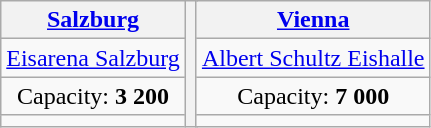<table class="wikitable" style="text-align:center">
<tr>
<th><a href='#'>Salzburg</a></th>
<th rowspan=4 colspan=2></th>
<th><a href='#'>Vienna</a></th>
</tr>
<tr>
<td><a href='#'>Eisarena Salzburg</a></td>
<td><a href='#'>Albert Schultz Eishalle</a></td>
</tr>
<tr>
<td>Capacity: <strong>3 200</strong></td>
<td>Capacity: <strong>7 000</strong></td>
</tr>
<tr>
<td></td>
<td></td>
</tr>
</table>
